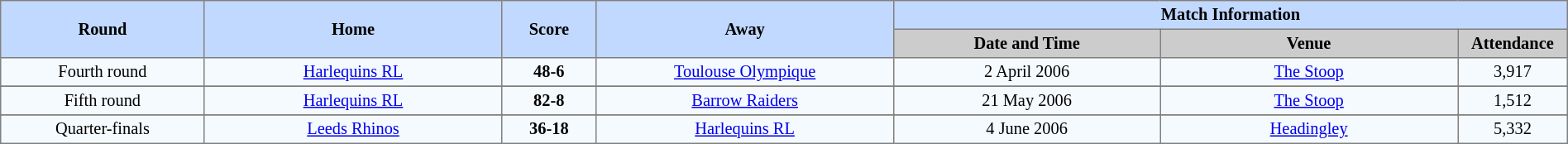<table border=1 style="border-collapse:collapse; font-size:85%; text-align:center;" cellpadding=3 cellspacing=0 width=100%>
<tr bgcolor=#C1D8FF>
<th rowspan=2 width=13%>Round</th>
<th rowspan=2 width=19%>Home</th>
<th rowspan=2 width=6%>Score</th>
<th rowspan=2 width=19%>Away</th>
<th colspan=6>Match Information</th>
</tr>
<tr bgcolor=#CCCCCC>
<th width=17%>Date and Time</th>
<th width=19%>Venue</th>
<th width=7%>Attendance</th>
</tr>
<tr bgcolor=#F5FAFF>
<td>Fourth round</td>
<td><a href='#'>Harlequins RL</a></td>
<td><strong>48-6</strong></td>
<td><a href='#'>Toulouse Olympique</a></td>
<td>2 April 2006</td>
<td><a href='#'>The Stoop</a></td>
<td>3,917</td>
</tr>
<tr>
</tr>
<tr bgcolor=#F5FAFF>
<td>Fifth round</td>
<td><a href='#'>Harlequins RL</a></td>
<td><strong>82-8</strong></td>
<td><a href='#'>Barrow Raiders</a></td>
<td>21 May 2006</td>
<td><a href='#'>The Stoop</a></td>
<td>1,512</td>
</tr>
<tr>
</tr>
<tr bgcolor=#F5FAFF>
<td>Quarter-finals</td>
<td><a href='#'>Leeds Rhinos</a></td>
<td><strong>36-18</strong></td>
<td><a href='#'>Harlequins RL</a></td>
<td>4 June 2006</td>
<td><a href='#'>Headingley</a></td>
<td>5,332</td>
</tr>
</table>
